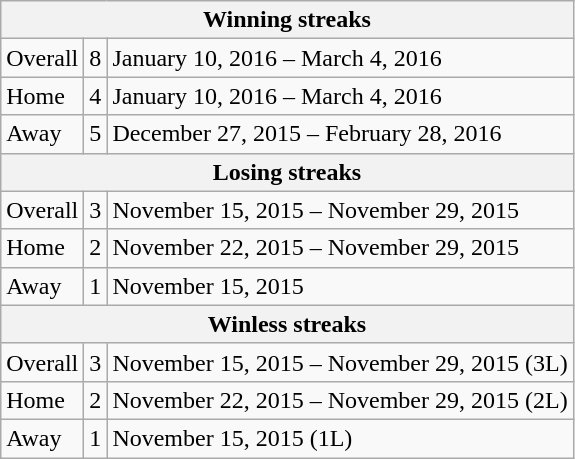<table class="wikitable">
<tr>
<th bgcolor="#DDDDFF" colspan="3" align="left">Winning streaks</th>
</tr>
<tr>
<td>Overall</td>
<td>8</td>
<td>January 10, 2016 – March 4, 2016</td>
</tr>
<tr>
<td>Home</td>
<td>4</td>
<td>January 10, 2016 – March 4, 2016</td>
</tr>
<tr>
<td>Away</td>
<td>5</td>
<td>December 27, 2015 – February 28, 2016</td>
</tr>
<tr>
<th bgcolor="#DDDDFF" colspan="3" align="left">Losing streaks</th>
</tr>
<tr>
<td>Overall</td>
<td>3</td>
<td>November 15, 2015 – November 29, 2015</td>
</tr>
<tr>
<td>Home</td>
<td>2</td>
<td>November 22, 2015 – November 29, 2015</td>
</tr>
<tr>
<td>Away</td>
<td>1</td>
<td>November 15, 2015</td>
</tr>
<tr>
<th bgcolor="#DDDDFF" colspan="3" align="left">Winless streaks</th>
</tr>
<tr>
<td>Overall</td>
<td>3</td>
<td>November 15, 2015 – November 29, 2015 (3L)</td>
</tr>
<tr>
<td>Home</td>
<td>2</td>
<td>November 22, 2015 – November 29, 2015 (2L)</td>
</tr>
<tr>
<td>Away</td>
<td>1</td>
<td>November 15, 2015 (1L)</td>
</tr>
</table>
